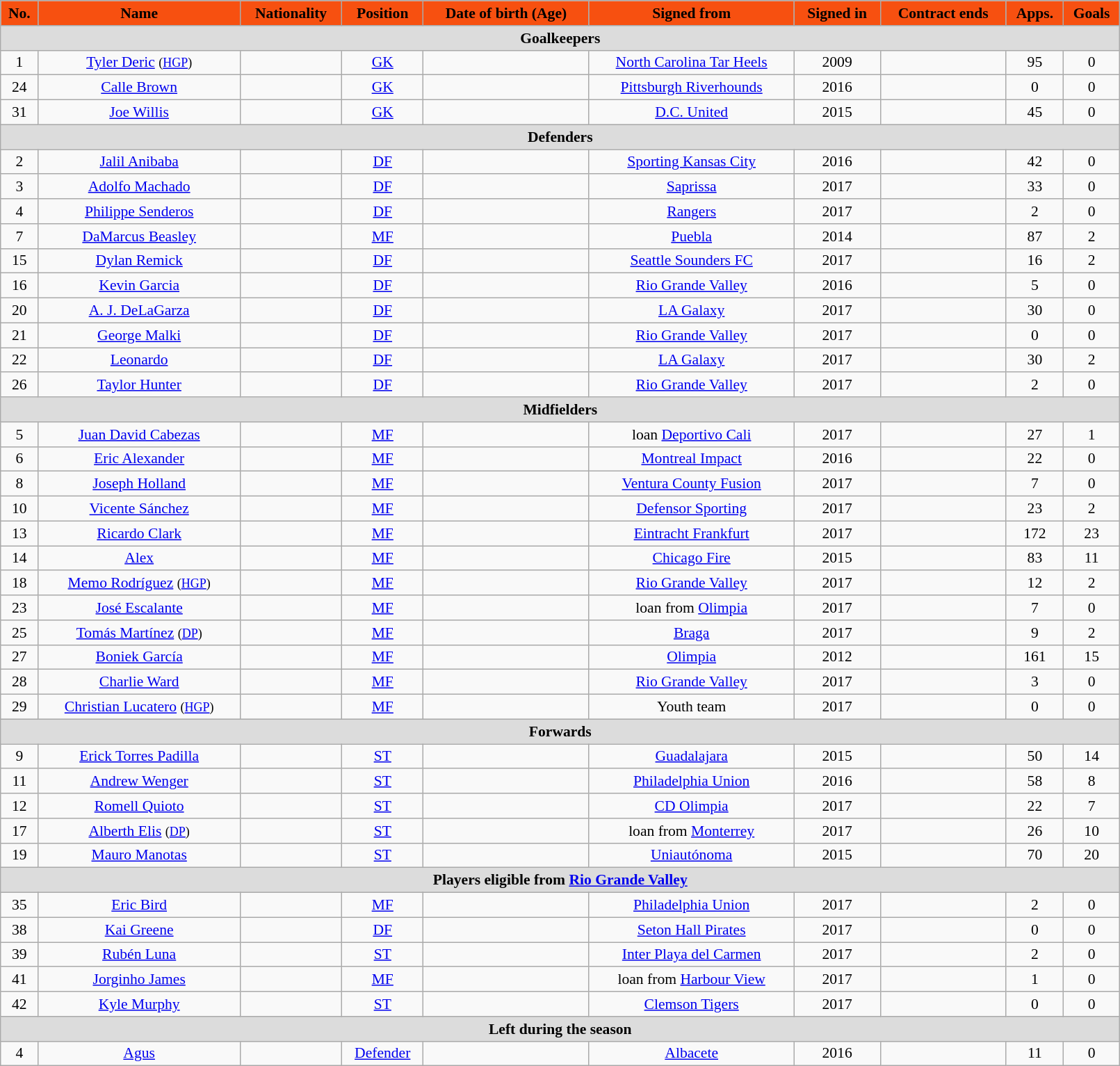<table class="wikitable"  style="text-align:center; font-size:90%; width:85%;">
<tr>
<th style="background:#F75010; color:#000; text-align:center;">No.</th>
<th style="background:#F75010; color:#000; text-align:center;">Name</th>
<th style="background:#F75010; color:#000; text-align:center;">Nationality</th>
<th style="background:#F75010; color:#000; text-align:center;">Position</th>
<th style="background:#F75010; color:#000; text-align:center;">Date of birth (Age)</th>
<th style="background:#F75010; color:#000; text-align:center;">Signed from</th>
<th style="background:#F75010; color:#000; text-align:center;">Signed in</th>
<th style="background:#F75010; color:#000; text-align:center;">Contract ends</th>
<th style="background:#F75010; color:#000; text-align:center;">Apps.</th>
<th style="background:#F75010; color:#000; text-align:center;">Goals</th>
</tr>
<tr>
<th colspan="11"  style="background:#dcdcdc; text-align:center;">Goalkeepers</th>
</tr>
<tr>
<td>1</td>
<td><a href='#'>Tyler Deric</a> <small>(<a href='#'>HGP</a>)</small></td>
<td></td>
<td><a href='#'>GK</a></td>
<td></td>
<td><a href='#'>North Carolina Tar Heels</a></td>
<td>2009</td>
<td></td>
<td>95</td>
<td>0</td>
</tr>
<tr>
<td>24</td>
<td><a href='#'>Calle Brown</a></td>
<td></td>
<td><a href='#'>GK</a></td>
<td></td>
<td><a href='#'>Pittsburgh Riverhounds</a></td>
<td>2016</td>
<td></td>
<td>0</td>
<td>0</td>
</tr>
<tr>
<td>31</td>
<td><a href='#'>Joe Willis</a></td>
<td></td>
<td><a href='#'>GK</a></td>
<td></td>
<td><a href='#'>D.C. United</a></td>
<td>2015</td>
<td></td>
<td>45</td>
<td>0</td>
</tr>
<tr>
<th colspan="11"  style="background:#dcdcdc; text-align:center;">Defenders</th>
</tr>
<tr>
<td>2</td>
<td><a href='#'>Jalil Anibaba</a></td>
<td></td>
<td><a href='#'>DF</a></td>
<td></td>
<td><a href='#'>Sporting Kansas City</a></td>
<td>2016</td>
<td></td>
<td>42</td>
<td>0</td>
</tr>
<tr>
<td>3</td>
<td><a href='#'>Adolfo Machado</a></td>
<td></td>
<td><a href='#'>DF</a></td>
<td></td>
<td><a href='#'>Saprissa</a></td>
<td>2017</td>
<td></td>
<td>33</td>
<td>0</td>
</tr>
<tr>
<td>4</td>
<td><a href='#'>Philippe Senderos</a></td>
<td></td>
<td><a href='#'>DF</a></td>
<td></td>
<td><a href='#'>Rangers</a></td>
<td>2017</td>
<td></td>
<td>2</td>
<td>0</td>
</tr>
<tr>
<td>7</td>
<td><a href='#'>DaMarcus Beasley</a></td>
<td></td>
<td><a href='#'>MF</a></td>
<td></td>
<td><a href='#'>Puebla</a></td>
<td>2014</td>
<td></td>
<td>87</td>
<td>2</td>
</tr>
<tr>
<td>15</td>
<td><a href='#'>Dylan Remick</a></td>
<td></td>
<td><a href='#'>DF</a></td>
<td></td>
<td><a href='#'>Seattle Sounders FC</a></td>
<td>2017</td>
<td></td>
<td>16</td>
<td>2</td>
</tr>
<tr>
<td>16</td>
<td><a href='#'>Kevin Garcia</a></td>
<td></td>
<td><a href='#'>DF</a></td>
<td></td>
<td><a href='#'>Rio Grande Valley</a></td>
<td>2016</td>
<td></td>
<td>5</td>
<td>0</td>
</tr>
<tr>
<td>20</td>
<td><a href='#'>A. J. DeLaGarza</a></td>
<td></td>
<td><a href='#'>DF</a></td>
<td></td>
<td><a href='#'>LA Galaxy</a></td>
<td>2017</td>
<td></td>
<td>30</td>
<td>0</td>
</tr>
<tr>
<td>21</td>
<td><a href='#'>George Malki</a></td>
<td></td>
<td><a href='#'>DF</a></td>
<td></td>
<td><a href='#'>Rio Grande Valley</a></td>
<td>2017</td>
<td></td>
<td>0</td>
<td>0</td>
</tr>
<tr>
<td>22</td>
<td><a href='#'>Leonardo</a></td>
<td></td>
<td><a href='#'>DF</a></td>
<td></td>
<td><a href='#'>LA Galaxy</a></td>
<td>2017</td>
<td></td>
<td>30</td>
<td>2</td>
</tr>
<tr>
<td>26</td>
<td><a href='#'>Taylor Hunter</a></td>
<td></td>
<td><a href='#'>DF</a></td>
<td></td>
<td><a href='#'>Rio Grande Valley</a></td>
<td>2017</td>
<td></td>
<td>2</td>
<td>0</td>
</tr>
<tr>
<th colspan="11"  style="background:#dcdcdc; text-align:center;">Midfielders</th>
</tr>
<tr>
<td>5</td>
<td><a href='#'>Juan David Cabezas</a></td>
<td></td>
<td><a href='#'>MF</a></td>
<td></td>
<td>loan <a href='#'>Deportivo Cali</a></td>
<td>2017</td>
<td></td>
<td>27</td>
<td>1</td>
</tr>
<tr>
<td>6</td>
<td><a href='#'>Eric Alexander</a></td>
<td></td>
<td><a href='#'>MF</a></td>
<td></td>
<td><a href='#'>Montreal Impact</a></td>
<td>2016</td>
<td></td>
<td>22</td>
<td>0</td>
</tr>
<tr>
<td>8</td>
<td><a href='#'>Joseph Holland</a></td>
<td></td>
<td><a href='#'>MF</a></td>
<td></td>
<td><a href='#'>Ventura County Fusion</a></td>
<td>2017</td>
<td></td>
<td>7</td>
<td>0</td>
</tr>
<tr>
<td>10</td>
<td><a href='#'>Vicente Sánchez</a></td>
<td></td>
<td><a href='#'>MF</a></td>
<td></td>
<td><a href='#'>Defensor Sporting</a></td>
<td>2017</td>
<td></td>
<td>23</td>
<td>2</td>
</tr>
<tr>
<td>13</td>
<td><a href='#'>Ricardo Clark</a></td>
<td></td>
<td><a href='#'>MF</a></td>
<td></td>
<td><a href='#'>Eintracht Frankfurt</a></td>
<td>2017</td>
<td></td>
<td>172</td>
<td>23</td>
</tr>
<tr>
<td>14</td>
<td><a href='#'>Alex</a></td>
<td></td>
<td><a href='#'>MF</a></td>
<td></td>
<td><a href='#'>Chicago Fire</a></td>
<td>2015</td>
<td></td>
<td>83</td>
<td>11</td>
</tr>
<tr>
<td>18</td>
<td><a href='#'>Memo Rodríguez</a> <small>(<a href='#'>HGP</a>)</small></td>
<td></td>
<td><a href='#'>MF</a></td>
<td></td>
<td><a href='#'>Rio Grande Valley</a></td>
<td>2017</td>
<td></td>
<td>12</td>
<td>2</td>
</tr>
<tr>
<td>23</td>
<td><a href='#'>José Escalante</a></td>
<td></td>
<td><a href='#'>MF</a></td>
<td></td>
<td>loan from <a href='#'>Olimpia</a></td>
<td>2017</td>
<td></td>
<td>7</td>
<td>0</td>
</tr>
<tr>
<td>25</td>
<td><a href='#'>Tomás Martínez</a> <small>(<a href='#'>DP</a>)</small></td>
<td></td>
<td><a href='#'>MF</a></td>
<td></td>
<td><a href='#'>Braga</a></td>
<td>2017</td>
<td></td>
<td>9</td>
<td>2</td>
</tr>
<tr>
<td>27</td>
<td><a href='#'>Boniek García</a></td>
<td></td>
<td><a href='#'>MF</a></td>
<td></td>
<td><a href='#'>Olimpia</a></td>
<td>2012</td>
<td></td>
<td>161</td>
<td>15</td>
</tr>
<tr>
<td>28</td>
<td><a href='#'>Charlie Ward</a></td>
<td></td>
<td><a href='#'>MF</a></td>
<td></td>
<td><a href='#'>Rio Grande Valley</a></td>
<td>2017</td>
<td></td>
<td>3</td>
<td>0</td>
</tr>
<tr>
<td>29</td>
<td><a href='#'>Christian Lucatero</a> <small>(<a href='#'>HGP</a>)</small></td>
<td></td>
<td><a href='#'>MF</a></td>
<td></td>
<td>Youth team</td>
<td>2017</td>
<td></td>
<td>0</td>
<td>0</td>
</tr>
<tr>
<th colspan="11"  style="background:#dcdcdc; text-align:center;">Forwards</th>
</tr>
<tr>
<td>9</td>
<td><a href='#'>Erick Torres Padilla</a></td>
<td></td>
<td><a href='#'>ST</a></td>
<td></td>
<td><a href='#'>Guadalajara</a></td>
<td>2015</td>
<td></td>
<td>50</td>
<td>14</td>
</tr>
<tr>
<td>11</td>
<td><a href='#'>Andrew Wenger</a></td>
<td></td>
<td><a href='#'>ST</a></td>
<td></td>
<td><a href='#'>Philadelphia Union</a></td>
<td>2016</td>
<td></td>
<td>58</td>
<td>8</td>
</tr>
<tr>
<td>12</td>
<td><a href='#'>Romell Quioto</a></td>
<td></td>
<td><a href='#'>ST</a></td>
<td></td>
<td><a href='#'>CD Olimpia</a></td>
<td>2017</td>
<td></td>
<td>22</td>
<td>7</td>
</tr>
<tr>
<td>17</td>
<td><a href='#'>Alberth Elis</a> <small>(<a href='#'>DP</a>)</small></td>
<td></td>
<td><a href='#'>ST</a></td>
<td></td>
<td>loan from <a href='#'>Monterrey</a></td>
<td>2017</td>
<td></td>
<td>26</td>
<td>10</td>
</tr>
<tr>
<td>19</td>
<td><a href='#'>Mauro Manotas</a></td>
<td></td>
<td><a href='#'>ST</a></td>
<td></td>
<td><a href='#'>Uniautónoma</a></td>
<td>2015</td>
<td></td>
<td>70</td>
<td>20</td>
</tr>
<tr>
<th colspan="11"  style="background:#dcdcdc; text-align:center;">Players eligible from <a href='#'>Rio Grande Valley</a></th>
</tr>
<tr>
<td>35</td>
<td><a href='#'>Eric Bird</a></td>
<td></td>
<td><a href='#'>MF</a></td>
<td></td>
<td><a href='#'>Philadelphia Union</a></td>
<td>2017</td>
<td></td>
<td>2</td>
<td>0</td>
</tr>
<tr>
<td>38</td>
<td><a href='#'>Kai Greene</a></td>
<td></td>
<td><a href='#'>DF</a></td>
<td></td>
<td><a href='#'>Seton Hall Pirates</a></td>
<td>2017</td>
<td></td>
<td>0</td>
<td>0</td>
</tr>
<tr>
<td>39</td>
<td><a href='#'>Rubén Luna</a></td>
<td></td>
<td><a href='#'>ST</a></td>
<td></td>
<td><a href='#'>Inter Playa del Carmen</a></td>
<td>2017</td>
<td></td>
<td>2</td>
<td>0</td>
</tr>
<tr>
<td>41</td>
<td><a href='#'>Jorginho James</a></td>
<td></td>
<td><a href='#'>MF</a></td>
<td></td>
<td>loan from <a href='#'>Harbour View</a></td>
<td>2017</td>
<td></td>
<td>1</td>
<td>0</td>
</tr>
<tr>
<td>42</td>
<td><a href='#'>Kyle Murphy</a></td>
<td></td>
<td><a href='#'>ST</a></td>
<td></td>
<td><a href='#'>Clemson Tigers</a></td>
<td>2017</td>
<td></td>
<td>0</td>
<td>0</td>
</tr>
<tr>
<th colspan="11"  style="background:#dcdcdc; text-align:center;">Left during the season</th>
</tr>
<tr>
<td>4</td>
<td><a href='#'>Agus</a></td>
<td></td>
<td><a href='#'>Defender</a></td>
<td></td>
<td><a href='#'>Albacete</a></td>
<td>2016</td>
<td></td>
<td>11</td>
<td>0</td>
</tr>
</table>
